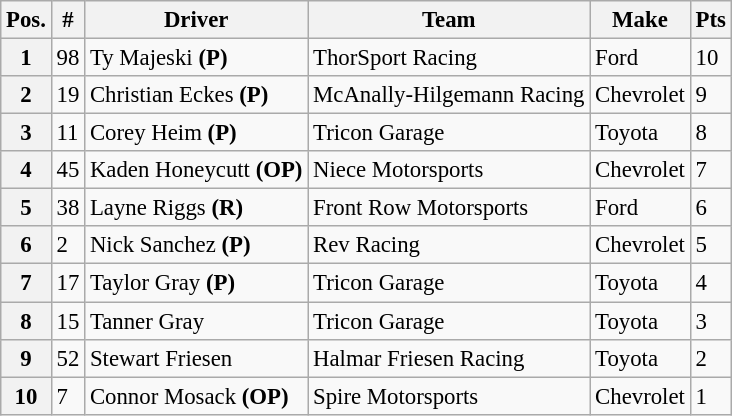<table class="wikitable" style="font-size:95%">
<tr>
<th>Pos.</th>
<th>#</th>
<th>Driver</th>
<th>Team</th>
<th>Make</th>
<th>Pts</th>
</tr>
<tr>
<th>1</th>
<td>98</td>
<td>Ty Majeski <strong>(P)</strong></td>
<td>ThorSport Racing</td>
<td>Ford</td>
<td>10</td>
</tr>
<tr>
<th>2</th>
<td>19</td>
<td>Christian Eckes <strong>(P)</strong></td>
<td>McAnally-Hilgemann Racing</td>
<td>Chevrolet</td>
<td>9</td>
</tr>
<tr>
<th>3</th>
<td>11</td>
<td>Corey Heim <strong>(P)</strong></td>
<td>Tricon Garage</td>
<td>Toyota</td>
<td>8</td>
</tr>
<tr>
<th>4</th>
<td>45</td>
<td>Kaden Honeycutt <strong>(OP)</strong></td>
<td>Niece Motorsports</td>
<td>Chevrolet</td>
<td>7</td>
</tr>
<tr>
<th>5</th>
<td>38</td>
<td>Layne Riggs <strong>(R)</strong></td>
<td>Front Row Motorsports</td>
<td>Ford</td>
<td>6</td>
</tr>
<tr>
<th>6</th>
<td>2</td>
<td>Nick Sanchez <strong>(P)</strong></td>
<td>Rev Racing</td>
<td>Chevrolet</td>
<td>5</td>
</tr>
<tr>
<th>7</th>
<td>17</td>
<td>Taylor Gray <strong>(P)</strong></td>
<td>Tricon Garage</td>
<td>Toyota</td>
<td>4</td>
</tr>
<tr>
<th>8</th>
<td>15</td>
<td>Tanner Gray</td>
<td>Tricon Garage</td>
<td>Toyota</td>
<td>3</td>
</tr>
<tr>
<th>9</th>
<td>52</td>
<td>Stewart Friesen</td>
<td>Halmar Friesen Racing</td>
<td>Toyota</td>
<td>2</td>
</tr>
<tr>
<th>10</th>
<td>7</td>
<td>Connor Mosack <strong>(OP)</strong></td>
<td>Spire Motorsports</td>
<td>Chevrolet</td>
<td>1</td>
</tr>
</table>
